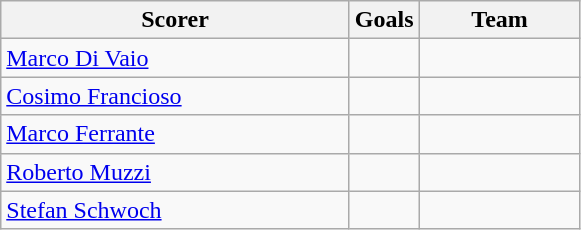<table class="wikitable">
<tr>
<th width=225>Scorer</th>
<th width=30>Goals</th>
<th width=100>Team</th>
</tr>
<tr>
<td> <a href='#'>Marco Di Vaio</a></td>
<td></td>
<td></td>
</tr>
<tr>
<td> <a href='#'>Cosimo Francioso</a></td>
<td></td>
<td></td>
</tr>
<tr>
<td> <a href='#'>Marco Ferrante</a></td>
<td></td>
<td></td>
</tr>
<tr>
<td> <a href='#'>Roberto Muzzi</a></td>
<td></td>
<td></td>
</tr>
<tr>
<td> <a href='#'>Stefan Schwoch</a></td>
<td></td>
<td></td>
</tr>
</table>
